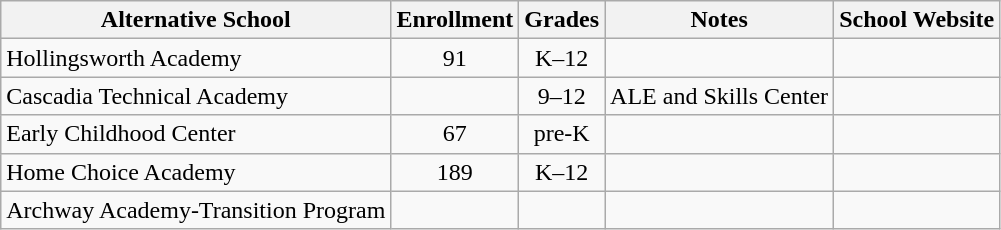<table class="wikitable sortable">
<tr>
<th>Alternative School</th>
<th>Enrollment </th>
<th>Grades</th>
<th>Notes</th>
<th>School Website</th>
</tr>
<tr>
<td>Hollingsworth Academy</td>
<td align="center">91</td>
<td align="center">K–12</td>
<td></td>
<td></td>
</tr>
<tr>
<td>Cascadia Technical Academy</td>
<td align="center"></td>
<td align="center">9–12</td>
<td>ALE and Skills Center</td>
<td></td>
</tr>
<tr>
<td>Early Childhood Center</td>
<td align="center">67</td>
<td align="center">pre-K</td>
<td></td>
<td></td>
</tr>
<tr>
<td>Home Choice Academy</td>
<td align="center">189</td>
<td align="center">K–12</td>
<td></td>
<td></td>
</tr>
<tr>
<td>Archway Academy-Transition Program</td>
<td align="center"></td>
<td align="center"></td>
<td></td>
<td></td>
</tr>
</table>
